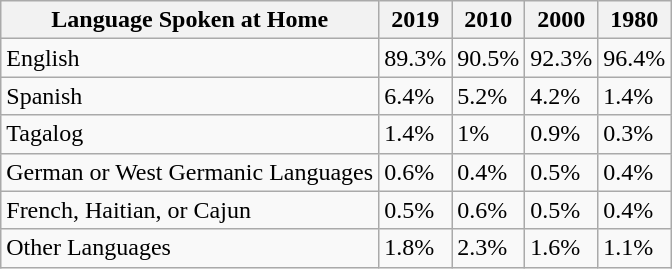<table class="wikitable">
<tr>
<th>Language Spoken at Home</th>
<th>2019</th>
<th>2010</th>
<th>2000</th>
<th>1980</th>
</tr>
<tr>
<td>English</td>
<td>89.3%</td>
<td>90.5%</td>
<td>92.3%</td>
<td>96.4%</td>
</tr>
<tr>
<td>Spanish</td>
<td>6.4%</td>
<td>5.2%</td>
<td>4.2%</td>
<td>1.4%</td>
</tr>
<tr>
<td>Tagalog</td>
<td>1.4%</td>
<td>1%</td>
<td>0.9%</td>
<td>0.3%</td>
</tr>
<tr>
<td>German or West Germanic Languages</td>
<td>0.6%</td>
<td>0.4%</td>
<td>0.5%</td>
<td>0.4%</td>
</tr>
<tr>
<td>French, Haitian, or Cajun</td>
<td>0.5%</td>
<td>0.6%</td>
<td>0.5%</td>
<td>0.4%</td>
</tr>
<tr>
<td>Other Languages</td>
<td>1.8%</td>
<td>2.3%</td>
<td>1.6%</td>
<td>1.1%</td>
</tr>
</table>
